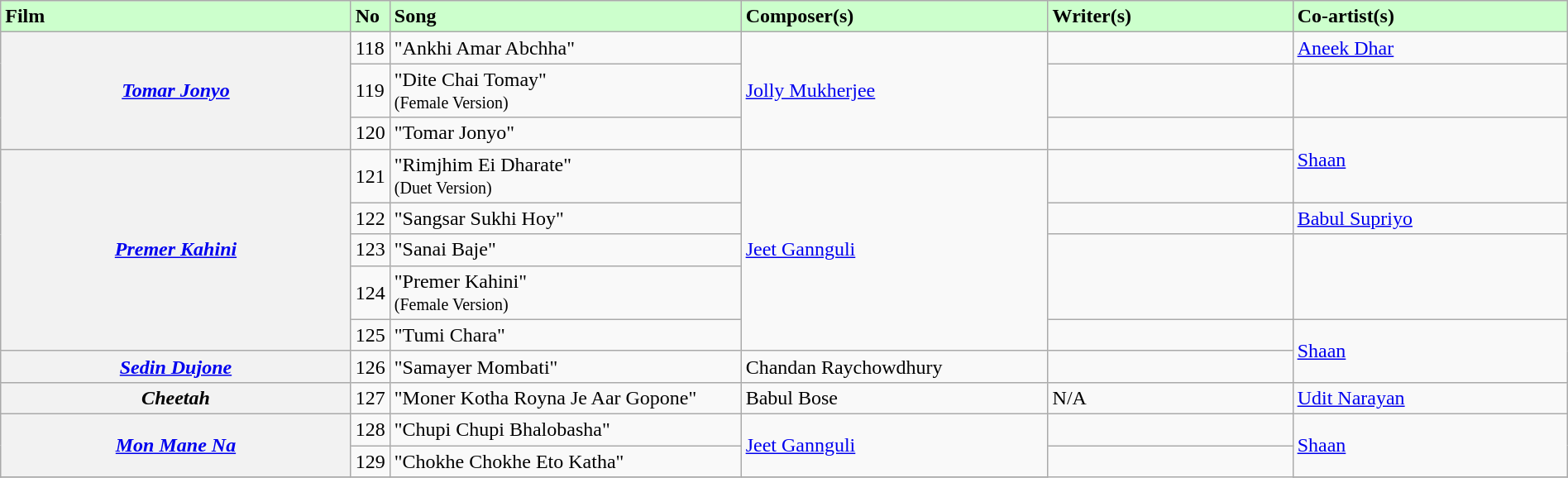<table class="wikitable plainrowheaders" style="width:100%; textcolor:#000">
<tr style="background:#cfc; text-align:"center;">
<td scope="col" style="width:23%;"><strong>Film</strong></td>
<td><strong>No</strong></td>
<td scope="col" style="width:23%;"><strong>Song</strong></td>
<td scope="col" style="width:20%;"><strong>Composer(s)</strong></td>
<td scope="col" style="width:16%;"><strong>Writer(s)</strong></td>
<td scope="col" style="width:18%;"><strong>Co-artist(s)</strong></td>
</tr>
<tr>
<th scope="row" rowspan="3"><em><a href='#'>Tomar Jonyo</a></em></th>
<td>118</td>
<td>"Ankhi Amar Abchha"</td>
<td rowspan="3"><a href='#'>Jolly Mukherjee</a></td>
<td></td>
<td><a href='#'>Aneek Dhar</a></td>
</tr>
<tr>
<td>119</td>
<td>"Dite Chai Tomay" <br><small>(Female Version)</small></td>
<td></td>
<td></td>
</tr>
<tr>
<td>120</td>
<td>"Tomar Jonyo"</td>
<td></td>
<td rowspan="2"><a href='#'>Shaan</a></td>
</tr>
<tr>
<th scope="row" rowspan="5"><em><a href='#'>Premer Kahini</a></em></th>
<td>121</td>
<td>"Rimjhim Ei Dharate" <br><small>(Duet Version)</small></td>
<td rowspan="5"><a href='#'>Jeet Gannguli</a></td>
</tr>
<tr>
<td>122</td>
<td>"Sangsar Sukhi Hoy"</td>
<td></td>
<td><a href='#'>Babul Supriyo</a></td>
</tr>
<tr>
<td>123</td>
<td>"Sanai Baje"</td>
<td rowspan="2"></td>
<td rowspan="2"></td>
</tr>
<tr>
<td>124</td>
<td>"Premer Kahini" <br><small>(Female Version)</small></td>
</tr>
<tr>
<td>125</td>
<td>"Tumi Chara"</td>
<td></td>
<td rowspan="2"><a href='#'>Shaan</a></td>
</tr>
<tr>
<th scope="row"><em><a href='#'>Sedin Dujone</a></em></th>
<td>126</td>
<td>"Samayer Mombati"</td>
<td>Chandan Raychowdhury</td>
</tr>
<tr>
<th scope="row"><em>Cheetah</em></th>
<td>127</td>
<td>"Moner Kotha Royna Je Aar Gopone"</td>
<td>Babul Bose</td>
<td>N/A</td>
<td><a href='#'>Udit Narayan</a></td>
</tr>
<tr>
<th scope="row" rowspan="2"><em><a href='#'>Mon Mane Na</a></em></th>
<td>128</td>
<td>"Chupi Chupi Bhalobasha"</td>
<td rowspan="2"><a href='#'>Jeet Gannguli</a></td>
<td></td>
<td rowspan="2"><a href='#'>Shaan</a></td>
</tr>
<tr>
<td>129</td>
<td>"Chokhe Chokhe Eto Katha"</td>
</tr>
<tr>
</tr>
</table>
